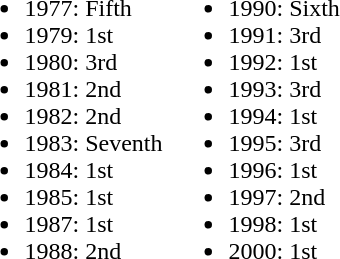<table>
<tr>
<td valign="top"><br><ul><li>1977: Fifth</li><li>1979: 1st </li><li>1980: 3rd </li><li>1981: 2nd </li><li>1982: 2nd </li><li>1983: Seventh</li><li>1984: 1st </li><li>1985: 1st </li><li>1987: 1st </li><li>1988: 2nd </li></ul></td>
<td valign="top"><br><ul><li>1990: Sixth</li><li>1991: 3rd </li><li>1992: 1st </li><li>1993: 3rd </li><li>1994: 1st </li><li>1995: 3rd </li><li>1996: 1st </li><li>1997: 2nd </li><li>1998: 1st </li><li>2000: 1st </li></ul></td>
</tr>
</table>
